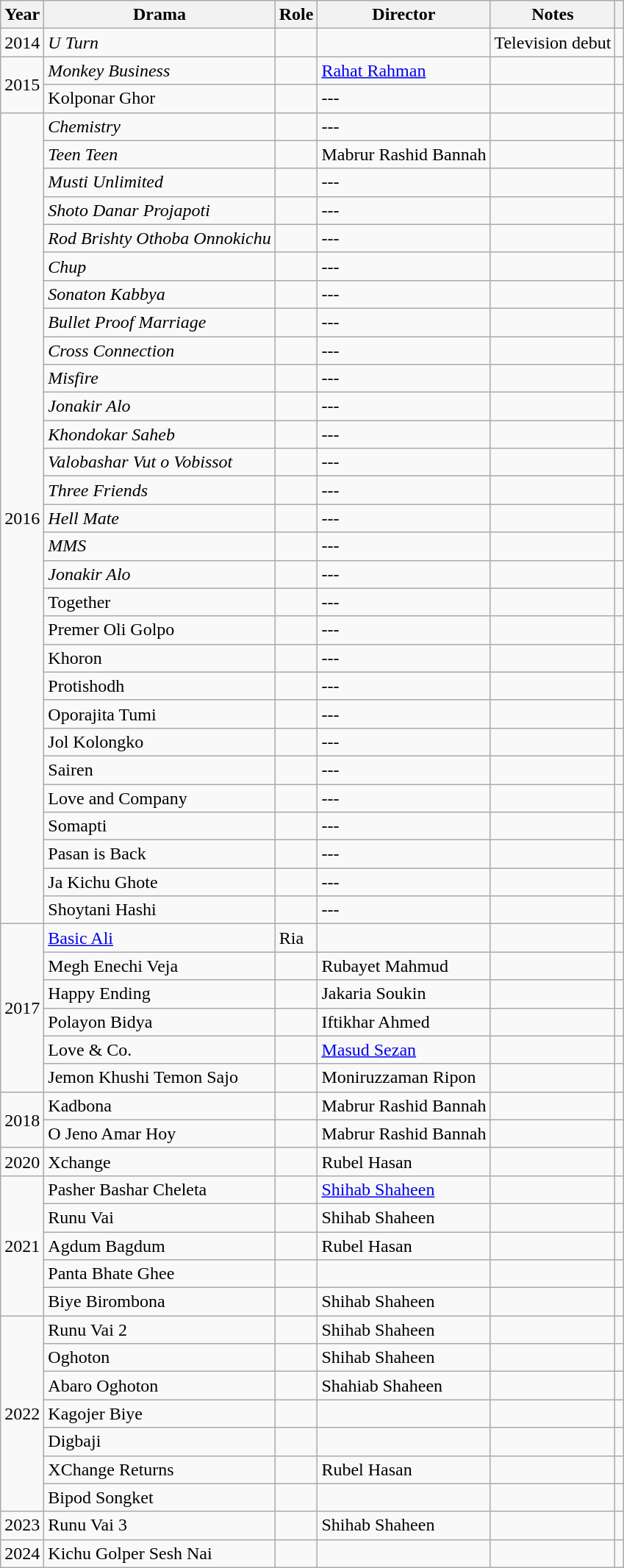<table class="wikitable sortable plainrowheaders">
<tr style="text-align:center;">
<th scope="col">Year</th>
<th scope="col">Drama</th>
<th scope="col">Role</th>
<th scope="col">Director</th>
<th>Notes</th>
<th scope="col"></th>
</tr>
<tr>
<td>2014</td>
<td><em>U Turn</em></td>
<td></td>
<td></td>
<td>Television debut</td>
<td></td>
</tr>
<tr>
<td rowspan="2">2015</td>
<td><em>Monkey Business</em></td>
<td></td>
<td><a href='#'>Rahat Rahman</a></td>
<td></td>
<td></td>
</tr>
<tr .>
<td>Kolponar Ghor</td>
<td></td>
<td>---</td>
<td></td>
<td></td>
</tr>
<tr>
<td rowspan="29">2016</td>
<td><em>Chemistry</em></td>
<td></td>
<td>---</td>
<td></td>
<td></td>
</tr>
<tr>
<td><em>Teen Teen</em></td>
<td></td>
<td>Mabrur Rashid Bannah</td>
<td></td>
<td></td>
</tr>
<tr>
<td><em>Musti Unlimited</em></td>
<td></td>
<td>---</td>
<td></td>
<td></td>
</tr>
<tr>
<td><em>Shoto Danar Projapoti</em></td>
<td></td>
<td>---</td>
<td></td>
<td></td>
</tr>
<tr>
<td><em>Rod Brishty Othoba Onnokichu</em></td>
<td></td>
<td>---</td>
<td></td>
<td></td>
</tr>
<tr>
<td><em>Chup</em></td>
<td></td>
<td>---</td>
<td></td>
<td></td>
</tr>
<tr>
<td><em>Sonaton Kabbya</em></td>
<td></td>
<td>---</td>
<td></td>
<td></td>
</tr>
<tr>
<td><em>Bullet Proof Marriage</em></td>
<td></td>
<td>---</td>
<td></td>
<td></td>
</tr>
<tr>
<td><em>Cross Connection</em></td>
<td></td>
<td>---</td>
<td></td>
<td></td>
</tr>
<tr>
<td><em>Misfire</em></td>
<td></td>
<td>---</td>
<td></td>
<td></td>
</tr>
<tr>
<td><em>Jonakir Alo</em></td>
<td></td>
<td>---</td>
<td></td>
<td></td>
</tr>
<tr>
<td><em>Khondokar Saheb</em></td>
<td></td>
<td>---</td>
<td></td>
<td></td>
</tr>
<tr>
<td><em>Valobashar Vut o Vobissot</em></td>
<td></td>
<td>---</td>
<td></td>
<td></td>
</tr>
<tr>
<td><em>Three Friends</em></td>
<td></td>
<td>---</td>
<td></td>
<td></td>
</tr>
<tr>
<td><em>Hell Mate</em></td>
<td></td>
<td>---</td>
<td></td>
<td></td>
</tr>
<tr>
<td><em>MMS</em></td>
<td></td>
<td>---</td>
<td></td>
<td></td>
</tr>
<tr>
<td><em>Jonakir Alo</em></td>
<td></td>
<td>---</td>
<td></td>
<td></td>
</tr>
<tr>
<td>Together<em></td>
<td></td>
<td>---</td>
<td></td>
<td></td>
</tr>
<tr>
<td></em>Premer Oli Golpo<em></td>
<td></td>
<td>---</td>
<td></td>
<td></td>
</tr>
<tr>
<td></em>Khoron<em></td>
<td></td>
<td>---</td>
<td></td>
<td></td>
</tr>
<tr>
<td></em>Protishodh<em></td>
<td></td>
<td>---</td>
<td></td>
<td></td>
</tr>
<tr>
<td></em>Oporajita Tumi<em></td>
<td></td>
<td>---</td>
<td></td>
<td></td>
</tr>
<tr>
<td></em>Jol Kolongko<em></td>
<td></td>
<td>---</td>
<td></td>
<td></td>
</tr>
<tr>
<td></em>Sairen<em></td>
<td></td>
<td>---</td>
<td></td>
<td></td>
</tr>
<tr>
<td></em>Love and Company<em></td>
<td></td>
<td>---</td>
<td></td>
<td></td>
</tr>
<tr>
<td></em>Somapti<em></td>
<td></td>
<td>---</td>
<td></td>
<td></td>
</tr>
<tr>
<td></em>Pasan is Back<em></td>
<td></td>
<td>---</td>
<td></td>
<td></td>
</tr>
<tr>
<td></em>Ja Kichu Ghote<em></td>
<td></td>
<td>---</td>
<td></td>
<td></td>
</tr>
<tr>
<td></em>Shoytani Hashi<em></td>
<td></td>
<td>---</td>
<td></td>
<td></td>
</tr>
<tr>
<td rowspan="6">2017</td>
<td></em><a href='#'>Basic Ali</a><em></td>
<td>Ria</td>
<td></td>
<td></td>
<td></td>
</tr>
<tr>
<td>Megh Enechi Veja</td>
<td></td>
<td>Rubayet Mahmud</td>
<td></td>
<td></td>
</tr>
<tr>
<td>Happy Ending</td>
<td></td>
<td>Jakaria Soukin</td>
<td></td>
<td></td>
</tr>
<tr>
<td>Polayon Bidya</td>
<td></td>
<td>Iftikhar Ahmed</td>
<td></td>
<td></td>
</tr>
<tr>
<td>Love & Co.</td>
<td></td>
<td><a href='#'>Masud Sezan</a></td>
<td></td>
<td></td>
</tr>
<tr>
<td>Jemon Khushi Temon Sajo</td>
<td></td>
<td>Moniruzzaman Ripon</td>
<td></td>
<td></td>
</tr>
<tr>
<td rowspan="2">2018</td>
<td>Kadbona</td>
<td></td>
<td>Mabrur Rashid Bannah</td>
<td></td>
<td></td>
</tr>
<tr>
<td>O Jeno Amar Hoy</td>
<td></td>
<td>Mabrur Rashid Bannah</td>
<td></td>
<td></td>
</tr>
<tr>
<td>2020</td>
<td>Xchange</td>
<td></td>
<td>Rubel Hasan</td>
<td></td>
<td></td>
</tr>
<tr>
<td rowspan="5">2021</td>
<td>Pasher Bashar Cheleta</td>
<td></td>
<td><a href='#'>Shihab Shaheen</a></td>
<td></td>
<td></td>
</tr>
<tr>
<td>Runu Vai</td>
<td></td>
<td>Shihab Shaheen</td>
<td></td>
<td></td>
</tr>
<tr>
<td>Agdum Bagdum</td>
<td></td>
<td>Rubel Hasan</td>
<td></td>
<td></td>
</tr>
<tr>
<td>Panta Bhate Ghee</td>
<td></td>
<td></td>
<td></td>
<td></td>
</tr>
<tr>
<td>Biye Birombona</td>
<td></td>
<td>Shihab Shaheen</td>
<td></td>
<td></td>
</tr>
<tr>
<td rowspan="7">2022</td>
<td>Runu Vai 2</td>
<td></td>
<td>Shihab Shaheen</td>
<td></td>
<td></td>
</tr>
<tr>
<td>Oghoton</td>
<td></td>
<td>Shihab Shaheen</td>
<td></td>
<td></td>
</tr>
<tr>
<td>Abaro Oghoton</td>
<td></td>
<td>Shahiab Shaheen</td>
<td></td>
<td></td>
</tr>
<tr>
<td>Kagojer Biye</td>
<td></td>
<td></td>
<td></td>
<td></td>
</tr>
<tr>
<td>Digbaji</td>
<td></td>
<td></td>
<td></td>
<td></td>
</tr>
<tr>
<td>XChange Returns</td>
<td></td>
<td>Rubel Hasan</td>
<td></td>
<td></td>
</tr>
<tr>
<td>Bipod Songket</td>
<td></td>
<td></td>
<td></td>
<td></td>
</tr>
<tr>
<td>2023</td>
<td>Runu Vai 3</td>
<td></td>
<td>Shihab Shaheen</td>
<td></td>
<td></td>
</tr>
<tr>
<td>2024</td>
<td>Kichu Golper Sesh Nai</td>
<td></td>
<td></td>
<td></td>
<td></td>
</tr>
</table>
